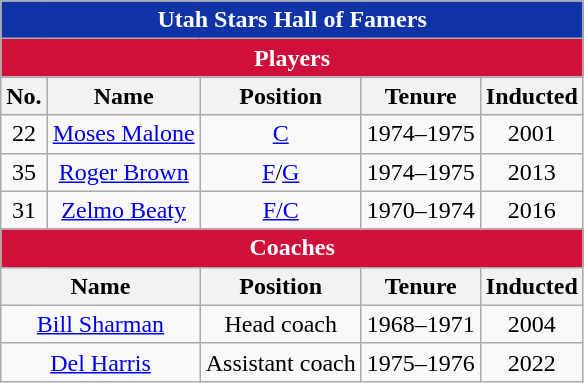<table class="wikitable" style="text-align:center">
<tr>
<th colspan="5" style="background:#1034A6; color:#FFFFFF;">Utah Stars Hall of Famers</th>
</tr>
<tr>
<th colspan="5" style="text-align:center; background:#d0103a; color:#FFFFFF;">Players</th>
</tr>
<tr>
<th>No.</th>
<th>Name</th>
<th>Position</th>
<th>Tenure</th>
<th>Inducted</th>
</tr>
<tr>
<td>22</td>
<td><a href='#'>Moses Malone</a></td>
<td><a href='#'>C</a></td>
<td>1974–1975</td>
<td>2001</td>
</tr>
<tr>
<td>35</td>
<td><a href='#'>Roger Brown</a></td>
<td><a href='#'>F</a>/<a href='#'>G</a></td>
<td>1974–1975</td>
<td>2013</td>
</tr>
<tr>
<td>31</td>
<td><a href='#'>Zelmo Beaty</a></td>
<td><a href='#'>F/C</a></td>
<td>1970–1974</td>
<td>2016</td>
</tr>
<tr>
<th colspan="5" style="text-align:center; background:#d0103a; color:#FFFFFF;">Coaches</th>
</tr>
<tr>
<th colspan=2>Name</th>
<th>Position</th>
<th>Tenure</th>
<th>Inducted</th>
</tr>
<tr>
<td colspan=2><a href='#'>Bill Sharman</a></td>
<td>Head coach</td>
<td>1968–1971</td>
<td>2004</td>
</tr>
<tr>
<td colspan=2><a href='#'>Del Harris</a></td>
<td>Assistant coach</td>
<td>1975–1976</td>
<td>2022</td>
</tr>
</table>
